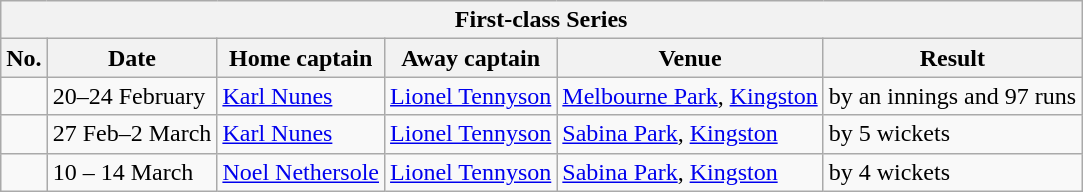<table class="wikitable">
<tr>
<th colspan="9">First-class Series</th>
</tr>
<tr>
<th>No.</th>
<th>Date</th>
<th>Home captain</th>
<th>Away captain</th>
<th>Venue</th>
<th>Result</th>
</tr>
<tr>
<td></td>
<td>20–24 February</td>
<td><a href='#'>Karl Nunes</a></td>
<td><a href='#'>Lionel Tennyson</a></td>
<td><a href='#'>Melbourne Park</a>, <a href='#'>Kingston</a></td>
<td> by an innings and 97 runs</td>
</tr>
<tr>
<td></td>
<td>27 Feb–2 March</td>
<td><a href='#'>Karl Nunes</a></td>
<td><a href='#'>Lionel Tennyson</a></td>
<td><a href='#'>Sabina Park</a>, <a href='#'>Kingston</a></td>
<td> by 5 wickets</td>
</tr>
<tr>
<td></td>
<td>10 – 14 March</td>
<td><a href='#'>Noel Nethersole</a></td>
<td><a href='#'>Lionel Tennyson</a></td>
<td><a href='#'>Sabina Park</a>, <a href='#'>Kingston</a></td>
<td> by 4 wickets</td>
</tr>
</table>
